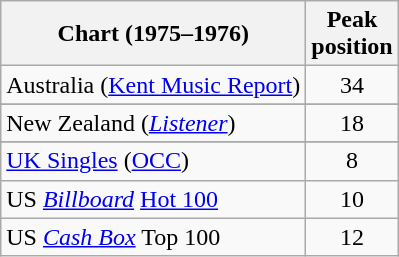<table class="wikitable sortable">
<tr>
<th>Chart (1975–1976)</th>
<th>Peak<br>position</th>
</tr>
<tr>
<td>Australia (<a href='#'>Kent Music Report</a>)</td>
<td style="text-align:center;">34</td>
</tr>
<tr>
</tr>
<tr>
</tr>
<tr>
</tr>
<tr>
</tr>
<tr>
</tr>
<tr>
</tr>
<tr>
<td>New Zealand (<em><a href='#'>Listener</a></em>)</td>
<td style="text-align:center;">18</td>
</tr>
<tr>
</tr>
<tr>
<td><a href='#'>UK Singles</a> (<a href='#'>OCC</a>)</td>
<td style="text-align:center;">8</td>
</tr>
<tr>
<td>US <em><a href='#'>Billboard</a></em> <a href='#'>Hot 100</a></td>
<td style="text-align:center;">10</td>
</tr>
<tr>
<td>US <em><a href='#'>Cash Box</a></em> Top 100</td>
<td align="center">12</td>
</tr>
</table>
